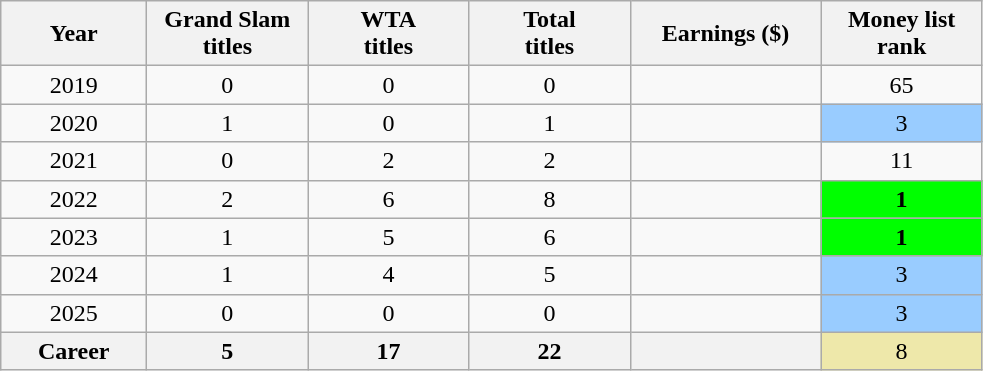<table class=wikitable style="text-align:center">
<tr>
<th scope="col" style="width:90px">Year</th>
<th scope="col" style="width:100px">Grand Slam <br>titles</th>
<th scope="col" style="width:100px">WTA <br>titles</th>
<th scope="col" style="width:100px">Total <br>titles</th>
<th scope="col" style="width:120px">Earnings ($)</th>
<th scope="col" style="width:100px">Money list rank</th>
</tr>
<tr>
<td>2019</td>
<td>0</td>
<td>0</td>
<td>0</td>
<td style="text-align:right"></td>
<td>65</td>
</tr>
<tr>
<td>2020</td>
<td>1</td>
<td>0</td>
<td>1</td>
<td style="text-align:right"></td>
<td style="background:#9cf;">3</td>
</tr>
<tr>
<td>2021</td>
<td>0</td>
<td>2</td>
<td>2</td>
<td style="text-align:right"></td>
<td>11</td>
</tr>
<tr>
<td>2022</td>
<td>2</td>
<td>6</td>
<td>8</td>
<td style="text-align:right"></td>
<td style="background:lime;"><strong>1</strong></td>
</tr>
<tr>
<td>2023</td>
<td>1</td>
<td>5</td>
<td>6</td>
<td style="text-align:right"></td>
<td style="background:lime;"><strong>1</strong></td>
</tr>
<tr>
<td>2024</td>
<td>1</td>
<td>4</td>
<td>5</td>
<td style="text-align:right"></td>
<td style="background:#9cf;">3</td>
</tr>
<tr>
<td>2025</td>
<td>0</td>
<td>0</td>
<td>0</td>
<td style="text-align:right"></td>
<td style="background:#9cf;">3</td>
</tr>
<tr>
<th scope="row">Career</th>
<th>5</th>
<th>17</th>
<th>22</th>
<th style="text-align:right"></th>
<td style="background:#eee8aa;">8</td>
</tr>
</table>
